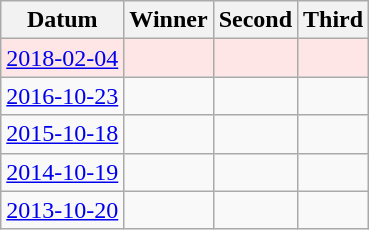<table class="wikitable" style="white-space: nowrap;">
<tr>
<th>Datum</th>
<th>Winner</th>
<th>Second</th>
<th>Third</th>
</tr>
<tr>
<td style="background:#ffe6e6"><a href='#'>2018-02-04</a></td>
<td style="background:#ffe6e6"></td>
<td style="background:#ffe6e6"></td>
<td style="background:#ffe6e6"></td>
</tr>
<tr>
<td><a href='#'>2016-10-23</a></td>
<td></td>
<td></td>
<td></td>
</tr>
<tr>
<td><a href='#'>2015-10-18</a></td>
<td></td>
<td></td>
<td></td>
</tr>
<tr>
<td><a href='#'>2014-10-19</a></td>
<td></td>
<td></td>
<td></td>
</tr>
<tr>
<td><a href='#'>2013-10-20</a></td>
<td></td>
<td></td>
<td></td>
</tr>
</table>
